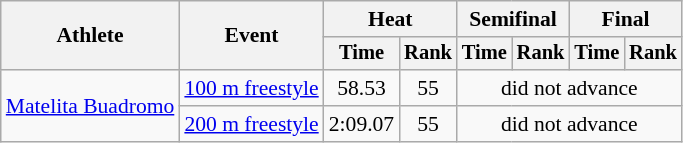<table class=wikitable style="font-size:90%">
<tr>
<th rowspan="2">Athlete</th>
<th rowspan="2">Event</th>
<th colspan="2">Heat</th>
<th colspan="2">Semifinal</th>
<th colspan="2">Final</th>
</tr>
<tr style="font-size:95%">
<th>Time</th>
<th>Rank</th>
<th>Time</th>
<th>Rank</th>
<th>Time</th>
<th>Rank</th>
</tr>
<tr align=center>
<td align=left rowspan=2><a href='#'>Matelita Buadromo</a></td>
<td align=left><a href='#'>100 m freestyle</a></td>
<td>58.53</td>
<td>55</td>
<td colspan=4>did not advance</td>
</tr>
<tr align=center>
<td align=left><a href='#'>200 m freestyle</a></td>
<td>2:09.07</td>
<td>55</td>
<td colspan=4>did not advance</td>
</tr>
</table>
